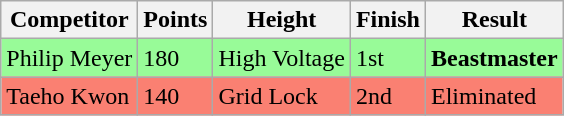<table class="wikitable sortable">
<tr>
<th>Competitor</th>
<th>Points</th>
<th>Height</th>
<th>Finish</th>
<th>Result</th>
</tr>
<tr style="background-color:#98fb98">
<td> Philip Meyer</td>
<td>180</td>
<td>High Voltage</td>
<td>1st</td>
<td><strong>Beastmaster</strong></td>
</tr>
<tr style="background-color:#fa8072">
<td> Taeho Kwon</td>
<td>140</td>
<td>Grid Lock</td>
<td>2nd</td>
<td>Eliminated</td>
</tr>
</table>
